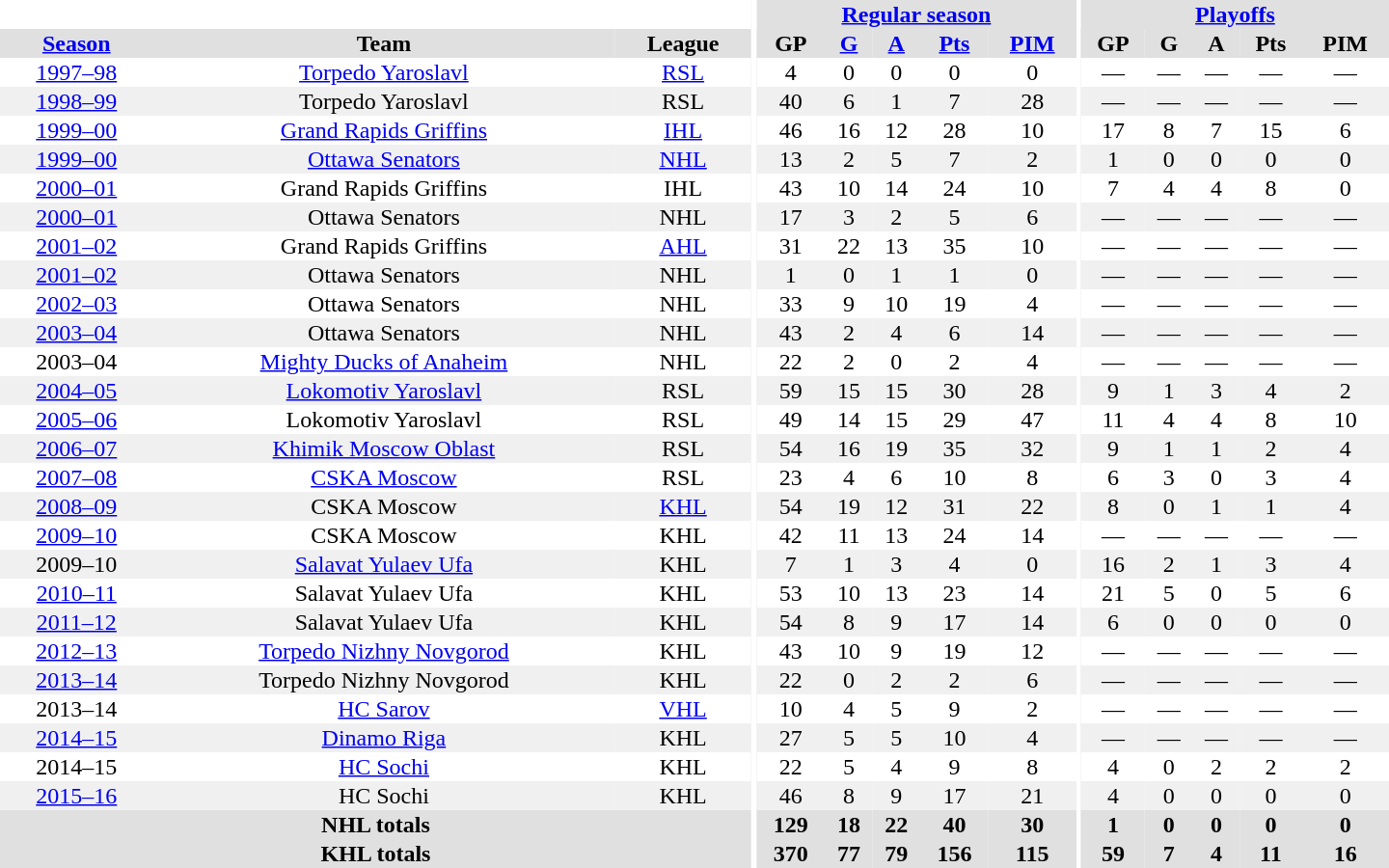<table border="0" cellpadding="1" cellspacing="0" style="text-align:center; width:60em">
<tr bgcolor="#e0e0e0">
<th colspan="3" bgcolor="#ffffff"></th>
<th rowspan="99" bgcolor="#ffffff"></th>
<th colspan="5"><a href='#'>Regular season</a></th>
<th rowspan="99" bgcolor="#ffffff"></th>
<th colspan="5"><a href='#'>Playoffs</a></th>
</tr>
<tr bgcolor="#e0e0e0">
<th><a href='#'>Season</a></th>
<th>Team</th>
<th>League</th>
<th>GP</th>
<th><a href='#'>G</a></th>
<th><a href='#'>A</a></th>
<th><a href='#'>Pts</a></th>
<th><a href='#'>PIM</a></th>
<th>GP</th>
<th>G</th>
<th>A</th>
<th>Pts</th>
<th>PIM</th>
</tr>
<tr ALIGN="center">
<td><a href='#'>1997–98</a></td>
<td><a href='#'>Torpedo Yaroslavl</a></td>
<td><a href='#'>RSL</a></td>
<td>4</td>
<td>0</td>
<td>0</td>
<td>0</td>
<td>0</td>
<td>—</td>
<td>—</td>
<td>—</td>
<td>—</td>
<td>—</td>
</tr>
<tr ALIGN="center" bgcolor="#f0f0f0">
<td><a href='#'>1998–99</a></td>
<td>Torpedo Yaroslavl</td>
<td>RSL</td>
<td>40</td>
<td>6</td>
<td>1</td>
<td>7</td>
<td>28</td>
<td>—</td>
<td>—</td>
<td>—</td>
<td>—</td>
<td>—</td>
</tr>
<tr ALIGN="center">
<td><a href='#'>1999–00</a></td>
<td><a href='#'>Grand Rapids Griffins</a></td>
<td><a href='#'>IHL</a></td>
<td>46</td>
<td>16</td>
<td>12</td>
<td>28</td>
<td>10</td>
<td>17</td>
<td>8</td>
<td>7</td>
<td>15</td>
<td>6</td>
</tr>
<tr ALIGN="center" bgcolor="#f0f0f0">
<td><a href='#'>1999–00</a></td>
<td><a href='#'>Ottawa Senators</a></td>
<td><a href='#'>NHL</a></td>
<td>13</td>
<td>2</td>
<td>5</td>
<td>7</td>
<td>2</td>
<td>1</td>
<td>0</td>
<td>0</td>
<td>0</td>
<td>0</td>
</tr>
<tr ALIGN="center">
<td><a href='#'>2000–01</a></td>
<td>Grand Rapids Griffins</td>
<td>IHL</td>
<td>43</td>
<td>10</td>
<td>14</td>
<td>24</td>
<td>10</td>
<td>7</td>
<td>4</td>
<td>4</td>
<td>8</td>
<td>0</td>
</tr>
<tr ALIGN="center"  bgcolor="#f0f0f0">
<td><a href='#'>2000–01</a></td>
<td>Ottawa Senators</td>
<td>NHL</td>
<td>17</td>
<td>3</td>
<td>2</td>
<td>5</td>
<td>6</td>
<td>—</td>
<td>—</td>
<td>—</td>
<td>—</td>
<td>—</td>
</tr>
<tr ALIGN="center">
<td><a href='#'>2001–02</a></td>
<td>Grand Rapids Griffins</td>
<td><a href='#'>AHL</a></td>
<td>31</td>
<td>22</td>
<td>13</td>
<td>35</td>
<td>10</td>
<td>—</td>
<td>—</td>
<td>—</td>
<td>—</td>
<td>—</td>
</tr>
<tr ALIGN="center" bgcolor="#f0f0f0">
<td><a href='#'>2001–02</a></td>
<td>Ottawa Senators</td>
<td>NHL</td>
<td>1</td>
<td>0</td>
<td>1</td>
<td>1</td>
<td>0</td>
<td>—</td>
<td>—</td>
<td>—</td>
<td>—</td>
<td>—</td>
</tr>
<tr ALIGN="center">
<td><a href='#'>2002–03</a></td>
<td>Ottawa Senators</td>
<td>NHL</td>
<td>33</td>
<td>9</td>
<td>10</td>
<td>19</td>
<td>4</td>
<td>—</td>
<td>—</td>
<td>—</td>
<td>—</td>
<td>—</td>
</tr>
<tr ALIGN="center" bgcolor="#f0f0f0">
<td><a href='#'>2003–04</a></td>
<td>Ottawa Senators</td>
<td>NHL</td>
<td>43</td>
<td>2</td>
<td>4</td>
<td>6</td>
<td>14</td>
<td>—</td>
<td>—</td>
<td>—</td>
<td>—</td>
<td>—</td>
</tr>
<tr ALIGN="center">
<td>2003–04</td>
<td><a href='#'>Mighty Ducks of Anaheim</a></td>
<td>NHL</td>
<td>22</td>
<td>2</td>
<td>0</td>
<td>2</td>
<td>4</td>
<td>—</td>
<td>—</td>
<td>—</td>
<td>—</td>
<td>—</td>
</tr>
<tr ALIGN="center" bgcolor="#f0f0f0">
<td><a href='#'>2004–05</a></td>
<td><a href='#'>Lokomotiv Yaroslavl</a></td>
<td>RSL</td>
<td>59</td>
<td>15</td>
<td>15</td>
<td>30</td>
<td>28</td>
<td>9</td>
<td>1</td>
<td>3</td>
<td>4</td>
<td>2</td>
</tr>
<tr ALIGN="center">
<td><a href='#'>2005–06</a></td>
<td>Lokomotiv Yaroslavl</td>
<td>RSL</td>
<td>49</td>
<td>14</td>
<td>15</td>
<td>29</td>
<td>47</td>
<td>11</td>
<td>4</td>
<td>4</td>
<td>8</td>
<td>10</td>
</tr>
<tr ALIGN="center" bgcolor="#f0f0f0">
<td><a href='#'>2006–07</a></td>
<td><a href='#'>Khimik Moscow Oblast</a></td>
<td>RSL</td>
<td>54</td>
<td>16</td>
<td>19</td>
<td>35</td>
<td>32</td>
<td>9</td>
<td>1</td>
<td>1</td>
<td>2</td>
<td>4</td>
</tr>
<tr ALIGN="center">
<td><a href='#'>2007–08</a></td>
<td><a href='#'>CSKA Moscow</a></td>
<td>RSL</td>
<td>23</td>
<td>4</td>
<td>6</td>
<td>10</td>
<td>8</td>
<td>6</td>
<td>3</td>
<td>0</td>
<td>3</td>
<td>4</td>
</tr>
<tr ALIGN="center" bgcolor="#f0f0f0">
<td><a href='#'>2008–09</a></td>
<td>CSKA Moscow</td>
<td><a href='#'>KHL</a></td>
<td>54</td>
<td>19</td>
<td>12</td>
<td>31</td>
<td>22</td>
<td>8</td>
<td>0</td>
<td>1</td>
<td>1</td>
<td>4</td>
</tr>
<tr ALIGN="center">
<td><a href='#'>2009–10</a></td>
<td>CSKA Moscow</td>
<td>KHL</td>
<td>42</td>
<td>11</td>
<td>13</td>
<td>24</td>
<td>14</td>
<td>—</td>
<td>—</td>
<td>—</td>
<td>—</td>
<td>—</td>
</tr>
<tr ALIGN="center" bgcolor="#f0f0f0">
<td>2009–10</td>
<td><a href='#'>Salavat Yulaev Ufa</a></td>
<td>KHL</td>
<td>7</td>
<td>1</td>
<td>3</td>
<td>4</td>
<td>0</td>
<td>16</td>
<td>2</td>
<td>1</td>
<td>3</td>
<td>4</td>
</tr>
<tr ALIGN="center">
<td><a href='#'>2010–11</a></td>
<td>Salavat Yulaev Ufa</td>
<td>KHL</td>
<td>53</td>
<td>10</td>
<td>13</td>
<td>23</td>
<td>14</td>
<td>21</td>
<td>5</td>
<td>0</td>
<td>5</td>
<td>6</td>
</tr>
<tr ALIGN="center" bgcolor="#f0f0f0">
<td><a href='#'>2011–12</a></td>
<td>Salavat Yulaev Ufa</td>
<td>KHL</td>
<td>54</td>
<td>8</td>
<td>9</td>
<td>17</td>
<td>14</td>
<td>6</td>
<td>0</td>
<td>0</td>
<td>0</td>
<td>0</td>
</tr>
<tr ALIGN="center">
<td><a href='#'>2012–13</a></td>
<td><a href='#'>Torpedo Nizhny Novgorod</a></td>
<td>KHL</td>
<td>43</td>
<td>10</td>
<td>9</td>
<td>19</td>
<td>12</td>
<td>—</td>
<td>—</td>
<td>—</td>
<td>—</td>
<td>—</td>
</tr>
<tr ALIGN="center" bgcolor="#f0f0f0">
<td><a href='#'>2013–14</a></td>
<td>Torpedo Nizhny Novgorod</td>
<td>KHL</td>
<td>22</td>
<td>0</td>
<td>2</td>
<td>2</td>
<td>6</td>
<td>—</td>
<td>—</td>
<td>—</td>
<td>—</td>
<td>—</td>
</tr>
<tr ALIGN="center">
<td>2013–14</td>
<td><a href='#'>HC Sarov</a></td>
<td><a href='#'>VHL</a></td>
<td>10</td>
<td>4</td>
<td>5</td>
<td>9</td>
<td>2</td>
<td>—</td>
<td>—</td>
<td>—</td>
<td>—</td>
<td>—</td>
</tr>
<tr ALIGN="center" bgcolor="#f0f0f0">
<td><a href='#'>2014–15</a></td>
<td><a href='#'>Dinamo Riga</a></td>
<td>KHL</td>
<td>27</td>
<td>5</td>
<td>5</td>
<td>10</td>
<td>4</td>
<td>—</td>
<td>—</td>
<td>—</td>
<td>—</td>
<td>—</td>
</tr>
<tr ALIGN="center">
<td>2014–15</td>
<td><a href='#'>HC Sochi</a></td>
<td>KHL</td>
<td>22</td>
<td>5</td>
<td>4</td>
<td>9</td>
<td>8</td>
<td>4</td>
<td>0</td>
<td>2</td>
<td>2</td>
<td>2</td>
</tr>
<tr ALIGN="center" bgcolor="#f0f0f0">
<td><a href='#'>2015–16</a></td>
<td>HC Sochi</td>
<td>KHL</td>
<td>46</td>
<td>8</td>
<td>9</td>
<td>17</td>
<td>21</td>
<td>4</td>
<td>0</td>
<td>0</td>
<td>0</td>
<td>0</td>
</tr>
<tr bgcolor="#e0e0e0">
<th colspan="3">NHL totals</th>
<th>129</th>
<th>18</th>
<th>22</th>
<th>40</th>
<th>30</th>
<th>1</th>
<th>0</th>
<th>0</th>
<th>0</th>
<th>0</th>
</tr>
<tr bgcolor="#e0e0e0">
<th colspan="3">KHL totals</th>
<th>370</th>
<th>77</th>
<th>79</th>
<th>156</th>
<th>115</th>
<th>59</th>
<th>7</th>
<th>4</th>
<th>11</th>
<th>16</th>
</tr>
</table>
